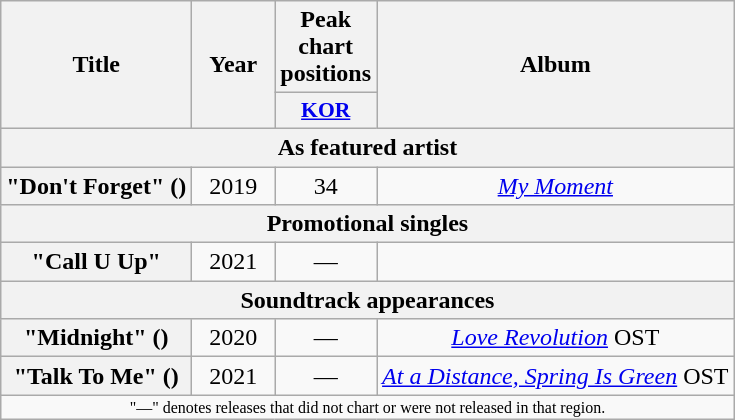<table class="wikitable plainrowheaders" style="text-align:center">
<tr>
<th scope="col" rowspan="2" style="width:17,5em">Title</th>
<th scope="col" rowspan="2" style="width:3em">Year</th>
<th scope="col" colspan="1">Peak chart positions</th>
<th scope="col" rowspan="2" style="width:12,5em">Album</th>
</tr>
<tr>
<th scope="col" style="width:3em;font-size:90%"><a href='#'>KOR</a><br></th>
</tr>
<tr>
<th colspan="4">As featured artist</th>
</tr>
<tr>
<th scope="row">"Don't Forget" () <br></th>
<td>2019</td>
<td>34</td>
<td><em><a href='#'>My Moment</a></em></td>
</tr>
<tr>
<th colspan="4">Promotional singles</th>
</tr>
<tr>
<th scope="row">"Call U Up" <br></th>
<td>2021</td>
<td>—</td>
<td></td>
</tr>
<tr>
<th colspan="4">Soundtrack appearances</th>
</tr>
<tr>
<th scope="row">"Midnight" ()</th>
<td>2020</td>
<td>—</td>
<td><em><a href='#'>Love Revolution</a></em> OST</td>
</tr>
<tr>
<th scope="row">"Talk To Me" ()</th>
<td>2021</td>
<td>—</td>
<td><em><a href='#'>At a Distance, Spring Is Green</a></em> OST</td>
</tr>
<tr>
<td colspan="6" style="font-size:8pt">"—" denotes releases that did not chart or were not released in that region.</td>
</tr>
</table>
